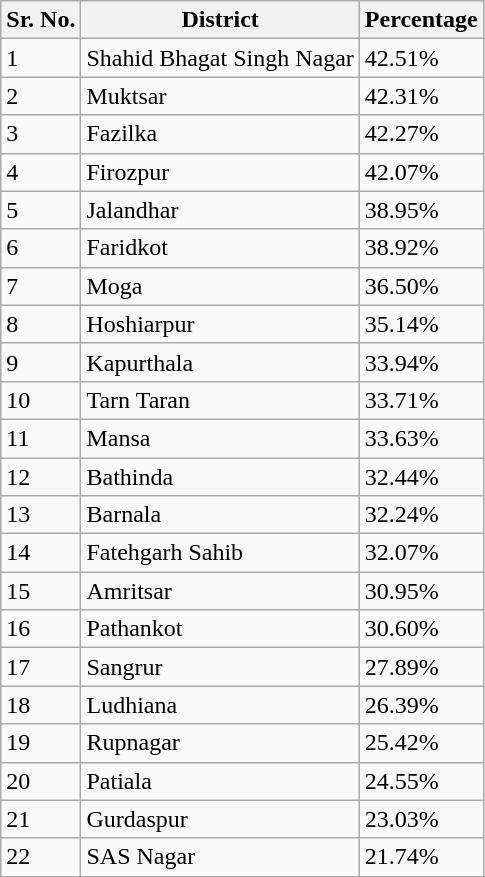<table class="wikitable sortable">
<tr>
<th>Sr. No.</th>
<th>District</th>
<th>Percentage</th>
</tr>
<tr>
<td>1</td>
<td>Shahid Bhagat Singh Nagar</td>
<td>42.51%</td>
</tr>
<tr>
<td>2</td>
<td>Muktsar</td>
<td>42.31%</td>
</tr>
<tr>
<td>3</td>
<td>Fazilka</td>
<td>42.27%</td>
</tr>
<tr>
<td>4</td>
<td>Firozpur</td>
<td>42.07%</td>
</tr>
<tr>
<td>5</td>
<td>Jalandhar</td>
<td>38.95%</td>
</tr>
<tr>
<td>6</td>
<td>Faridkot</td>
<td>38.92%</td>
</tr>
<tr>
<td>7</td>
<td>Moga</td>
<td>36.50%</td>
</tr>
<tr>
<td>8</td>
<td>Hoshiarpur</td>
<td>35.14%</td>
</tr>
<tr>
<td>9</td>
<td>Kapurthala</td>
<td>33.94%</td>
</tr>
<tr>
<td>10</td>
<td>Tarn Taran</td>
<td>33.71%</td>
</tr>
<tr>
<td>11</td>
<td>Mansa</td>
<td>33.63%</td>
</tr>
<tr>
<td>12</td>
<td>Bathinda</td>
<td>32.44%</td>
</tr>
<tr>
<td>13</td>
<td>Barnala</td>
<td>32.24%</td>
</tr>
<tr>
<td>14</td>
<td>Fatehgarh Sahib</td>
<td>32.07%</td>
</tr>
<tr>
<td>15</td>
<td>Amritsar</td>
<td>30.95%</td>
</tr>
<tr>
<td>16</td>
<td>Pathankot</td>
<td>30.60%</td>
</tr>
<tr>
<td>17</td>
<td>Sangrur</td>
<td>27.89%</td>
</tr>
<tr>
<td>18</td>
<td>Ludhiana</td>
<td>26.39%</td>
</tr>
<tr>
<td>19</td>
<td>Rupnagar</td>
<td>25.42%</td>
</tr>
<tr>
<td>20</td>
<td>Patiala</td>
<td>24.55%</td>
</tr>
<tr>
<td>21</td>
<td>Gurdaspur</td>
<td>23.03%</td>
</tr>
<tr>
<td>22</td>
<td>SAS Nagar</td>
<td>21.74%</td>
</tr>
</table>
